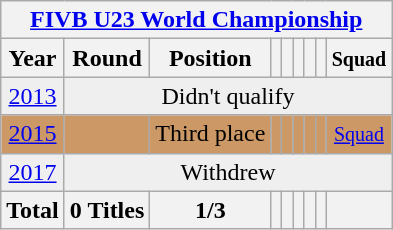<table class="wikitable" style="text-align: center;">
<tr>
<th colspan=9><a href='#'>FIVB U23 World Championship</a></th>
</tr>
<tr>
<th>Year</th>
<th>Round</th>
<th>Position</th>
<th></th>
<th></th>
<th></th>
<th></th>
<th></th>
<th><small>Squad</small></th>
</tr>
<tr bgcolor="efefef">
<td> <a href='#'>2013</a></td>
<td colspan=9>Didn't qualify</td>
</tr>
<tr bgcolor=cc9966>
<td> <a href='#'>2015</a></td>
<td></td>
<td>Third place</td>
<td></td>
<td></td>
<td></td>
<td></td>
<td></td>
<td><small><a href='#'>Squad</a></small></td>
</tr>
<tr bgcolor="efefef">
<td> <a href='#'>2017</a></td>
<td colspan=9>Withdrew</td>
</tr>
<tr>
<th>Total</th>
<th>0 Titles</th>
<th>1/3</th>
<th></th>
<th></th>
<th></th>
<th></th>
<th></th>
<th></th>
</tr>
</table>
